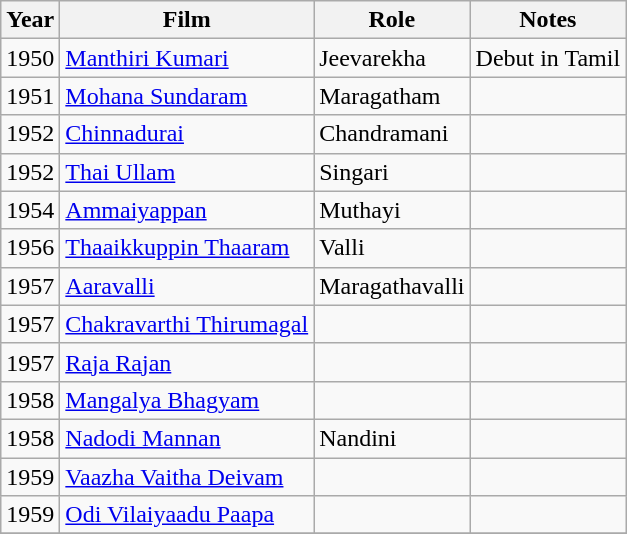<table class="wikitable sortable">
<tr>
<th>Year</th>
<th>Film</th>
<th>Role</th>
<th>Notes</th>
</tr>
<tr>
<td>1950</td>
<td><a href='#'>Manthiri Kumari</a></td>
<td>Jeevarekha</td>
<td>Debut in Tamil</td>
</tr>
<tr>
<td>1951</td>
<td><a href='#'>Mohana Sundaram</a></td>
<td>Maragatham</td>
<td></td>
</tr>
<tr>
<td>1952</td>
<td><a href='#'>Chinnadurai</a></td>
<td>Chandramani</td>
<td></td>
</tr>
<tr>
<td>1952</td>
<td><a href='#'>Thai Ullam</a></td>
<td>Singari</td>
<td></td>
</tr>
<tr>
<td>1954</td>
<td><a href='#'>Ammaiyappan</a></td>
<td>Muthayi</td>
<td></td>
</tr>
<tr>
<td>1956</td>
<td><a href='#'>Thaaikkuppin Thaaram</a></td>
<td>Valli</td>
<td></td>
</tr>
<tr>
<td>1957</td>
<td><a href='#'>Aaravalli</a></td>
<td>Maragathavalli</td>
<td></td>
</tr>
<tr>
<td>1957</td>
<td><a href='#'>Chakravarthi Thirumagal</a></td>
<td></td>
<td></td>
</tr>
<tr>
<td>1957</td>
<td><a href='#'>Raja Rajan</a></td>
<td></td>
<td></td>
</tr>
<tr>
<td>1958</td>
<td><a href='#'>Mangalya Bhagyam</a></td>
<td></td>
<td></td>
</tr>
<tr>
<td>1958</td>
<td><a href='#'>Nadodi Mannan</a></td>
<td>Nandini</td>
<td></td>
</tr>
<tr>
<td>1959</td>
<td><a href='#'>Vaazha Vaitha Deivam</a></td>
<td></td>
<td></td>
</tr>
<tr>
<td>1959</td>
<td><a href='#'>Odi Vilaiyaadu Paapa</a></td>
<td></td>
<td></td>
</tr>
<tr>
</tr>
</table>
